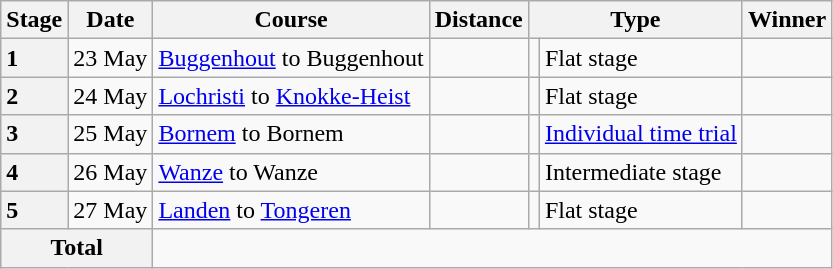<table class="wikitable">
<tr>
<th>Stage</th>
<th>Date</th>
<th>Course</th>
<th>Distance</th>
<th colspan="2">Type</th>
<th>Winner</th>
</tr>
<tr>
<th style="text-align:left">1</th>
<td align=right>23 May</td>
<td><a href='#'>Buggenhout</a> to Buggenhout</td>
<td style="text-align:center;"></td>
<td></td>
<td>Flat stage</td>
<td></td>
</tr>
<tr>
<th style="text-align:left">2</th>
<td align=right>24 May</td>
<td><a href='#'>Lochristi</a> to <a href='#'>Knokke-Heist</a></td>
<td style="text-align:center;"></td>
<td></td>
<td>Flat stage</td>
<td></td>
</tr>
<tr>
<th style="text-align:left">3</th>
<td align=right>25 May</td>
<td><a href='#'>Bornem</a> to Bornem</td>
<td style="text-align:center;"></td>
<td></td>
<td><a href='#'>Individual time trial</a></td>
<td></td>
</tr>
<tr>
<th style="text-align:left">4</th>
<td align=right>26 May</td>
<td><a href='#'>Wanze</a> to Wanze</td>
<td style="text-align:center;"></td>
<td></td>
<td>Intermediate stage</td>
<td></td>
</tr>
<tr>
<th style="text-align:left">5</th>
<td align=right>27 May</td>
<td><a href='#'>Landen</a> to <a href='#'>Tongeren</a></td>
<td style="text-align:center;"></td>
<td></td>
<td>Flat stage</td>
<td></td>
</tr>
<tr>
<th colspan="2" style="text-align:center;">Total</th>
<td colspan="6" style="text-align:center;"></td>
</tr>
</table>
